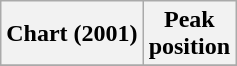<table class="wikitable sortable plainrowheaders" style="text-align:center">
<tr>
<th scope="col">Chart (2001)</th>
<th scope="col">Peak<br>position</th>
</tr>
<tr>
</tr>
</table>
